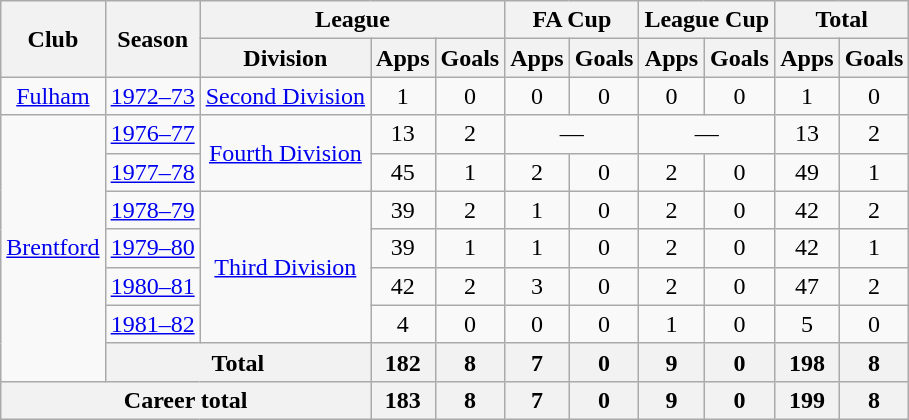<table class="wikitable" style="text-align: center;">
<tr>
<th rowspan="2">Club</th>
<th rowspan="2">Season</th>
<th colspan="3">League</th>
<th colspan="2">FA Cup</th>
<th colspan="2">League Cup</th>
<th colspan="2">Total</th>
</tr>
<tr>
<th>Division</th>
<th>Apps</th>
<th>Goals</th>
<th>Apps</th>
<th>Goals</th>
<th>Apps</th>
<th>Goals</th>
<th>Apps</th>
<th>Goals</th>
</tr>
<tr>
<td><a href='#'>Fulham</a></td>
<td><a href='#'>1972–73</a></td>
<td><a href='#'>Second Division</a></td>
<td>1</td>
<td>0</td>
<td>0</td>
<td>0</td>
<td>0</td>
<td>0</td>
<td>1</td>
<td>0</td>
</tr>
<tr>
<td rowspan="7"><a href='#'>Brentford</a></td>
<td><a href='#'>1976–77</a></td>
<td rowspan="2"><a href='#'>Fourth Division</a></td>
<td>13</td>
<td>2</td>
<td colspan="2">—</td>
<td colspan="2">—</td>
<td>13</td>
<td>2</td>
</tr>
<tr>
<td><a href='#'>1977–78</a></td>
<td>45</td>
<td>1</td>
<td>2</td>
<td>0</td>
<td>2</td>
<td>0</td>
<td>49</td>
<td>1</td>
</tr>
<tr>
<td><a href='#'>1978–79</a></td>
<td rowspan="4"><a href='#'>Third Division</a></td>
<td>39</td>
<td>2</td>
<td>1</td>
<td>0</td>
<td>2</td>
<td>0</td>
<td>42</td>
<td>2</td>
</tr>
<tr>
<td><a href='#'>1979–80</a></td>
<td>39</td>
<td>1</td>
<td>1</td>
<td>0</td>
<td>2</td>
<td>0</td>
<td>42</td>
<td>1</td>
</tr>
<tr>
<td><a href='#'>1980–81</a></td>
<td>42</td>
<td>2</td>
<td>3</td>
<td>0</td>
<td>2</td>
<td>0</td>
<td>47</td>
<td>2</td>
</tr>
<tr>
<td><a href='#'>1981–82</a></td>
<td>4</td>
<td>0</td>
<td>0</td>
<td>0</td>
<td>1</td>
<td>0</td>
<td>5</td>
<td>0</td>
</tr>
<tr>
<th colspan="2">Total</th>
<th>182</th>
<th>8</th>
<th>7</th>
<th>0</th>
<th>9</th>
<th>0</th>
<th>198</th>
<th>8</th>
</tr>
<tr>
<th colspan="3">Career total</th>
<th>183</th>
<th>8</th>
<th>7</th>
<th>0</th>
<th>9</th>
<th>0</th>
<th>199</th>
<th>8</th>
</tr>
</table>
